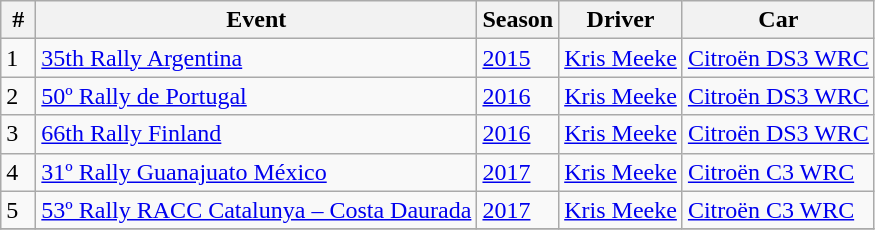<table class="wikitable">
<tr>
<th> # </th>
<th>Event</th>
<th>Season</th>
<th>Driver</th>
<th>Car</th>
</tr>
<tr>
<td>1</td>
<td> <a href='#'>35th Rally Argentina</a></td>
<td><a href='#'>2015</a></td>
<td> <a href='#'>Kris Meeke</a></td>
<td><a href='#'>Citroën DS3 WRC</a></td>
</tr>
<tr>
<td>2</td>
<td> <a href='#'>50º Rally de Portugal</a></td>
<td><a href='#'>2016</a></td>
<td> <a href='#'>Kris Meeke</a></td>
<td><a href='#'>Citroën DS3 WRC</a></td>
</tr>
<tr>
<td>3</td>
<td> <a href='#'>66th Rally Finland</a></td>
<td><a href='#'>2016</a></td>
<td> <a href='#'>Kris Meeke</a></td>
<td><a href='#'>Citroën DS3 WRC</a></td>
</tr>
<tr>
<td>4</td>
<td> <a href='#'>31º Rally Guanajuato México</a></td>
<td><a href='#'>2017</a></td>
<td> <a href='#'>Kris Meeke</a></td>
<td><a href='#'>Citroën C3 WRC</a></td>
</tr>
<tr>
<td>5</td>
<td> <a href='#'>53º Rally RACC Catalunya – Costa Daurada</a></td>
<td><a href='#'>2017</a></td>
<td> <a href='#'>Kris Meeke</a></td>
<td><a href='#'>Citroën C3 WRC</a></td>
</tr>
<tr>
</tr>
</table>
